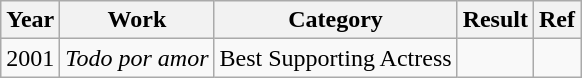<table class="wikitable">
<tr>
<th>Year</th>
<th>Work</th>
<th>Category</th>
<th>Result</th>
<th>Ref</th>
</tr>
<tr>
<td>2001</td>
<td><em>Todo por amor</em></td>
<td>Best Supporting Actress</td>
<td></td>
<td></td>
</tr>
</table>
